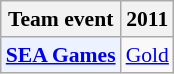<table class="wikitable" style="font-size: 90%; text-align:center">
<tr>
<th>Team event</th>
<th>2011</th>
</tr>
<tr>
<td bgcolor="#ECF2FF"; align="left"><strong><a href='#'>SEA Games</a></strong></td>
<td> <a href='#'>Gold</a></td>
</tr>
</table>
